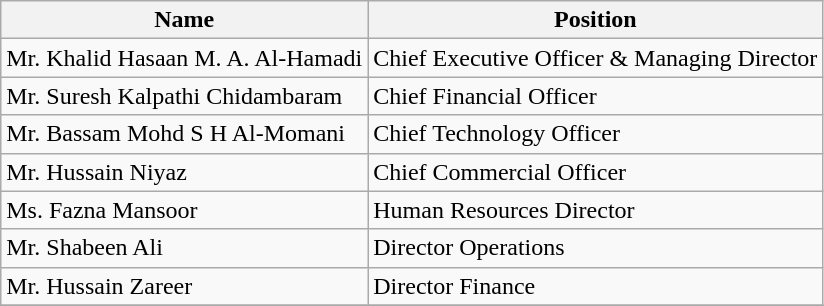<table class="wikitable">
<tr>
<th>Name</th>
<th>Position</th>
</tr>
<tr>
<td>Mr. Khalid Hasaan M. A. Al-Hamadi</td>
<td>Chief Executive Officer & Managing Director</td>
</tr>
<tr>
<td>Mr. Suresh Kalpathi Chidambaram</td>
<td>Chief Financial Officer</td>
</tr>
<tr>
<td>Mr. Bassam Mohd S H Al-Momani</td>
<td>Chief Technology Officer</td>
</tr>
<tr>
<td>Mr. Hussain Niyaz</td>
<td>Chief Commercial Officer</td>
</tr>
<tr>
<td>Ms. Fazna Mansoor</td>
<td>Human Resources Director</td>
</tr>
<tr>
<td>Mr. Shabeen Ali</td>
<td>Director Operations</td>
</tr>
<tr>
<td>Mr. Hussain Zareer</td>
<td>Director Finance</td>
</tr>
<tr>
</tr>
</table>
